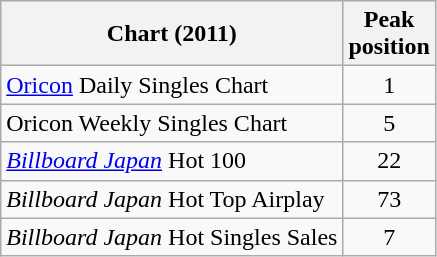<table class="wikitable sortable" border="1">
<tr>
<th>Chart (2011)</th>
<th>Peak<br>position</th>
</tr>
<tr>
<td><a href='#'>Oricon</a> Daily Singles Chart</td>
<td style="text-align:center;">1</td>
</tr>
<tr>
<td>Oricon Weekly Singles Chart</td>
<td style="text-align:center;">5</td>
</tr>
<tr>
<td><em><a href='#'>Billboard Japan</a></em> Hot 100</td>
<td style="text-align:center;">22</td>
</tr>
<tr>
<td><em>Billboard Japan</em> Hot Top Airplay</td>
<td style="text-align:center;">73</td>
</tr>
<tr>
<td><em>Billboard Japan</em> Hot Singles Sales</td>
<td style="text-align:center;">7</td>
</tr>
</table>
